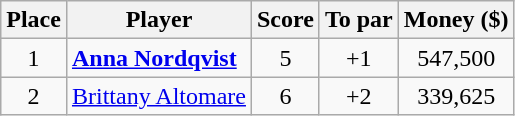<table class="wikitable">
<tr>
<th>Place</th>
<th>Player</th>
<th>Score</th>
<th>To par</th>
<th>Money ($)</th>
</tr>
<tr>
<td align=center>1</td>
<td> <strong><a href='#'>Anna Nordqvist</a></strong></td>
<td align=center>5</td>
<td align=center>+1</td>
<td align=center>547,500</td>
</tr>
<tr>
<td align=center>2</td>
<td> <a href='#'>Brittany Altomare</a></td>
<td align=center>6</td>
<td align=center>+2</td>
<td align=center>339,625</td>
</tr>
</table>
